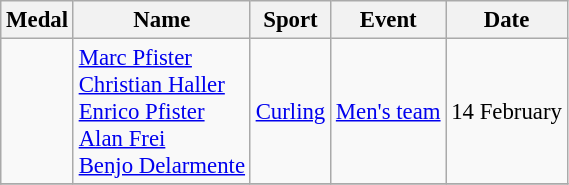<table class="wikitable" style="font-size: 95%;">
<tr>
<th>Medal</th>
<th>Name</th>
<th>Sport</th>
<th>Event</th>
<th>Date</th>
</tr>
<tr>
<td></td>
<td><a href='#'>Marc Pfister</a><br><a href='#'>Christian Haller</a><br><a href='#'>Enrico Pfister</a><br><a href='#'>Alan Frei</a><br><a href='#'>Benjo Delarmente</a></td>
<td><a href='#'>Curling</a></td>
<td><a href='#'>Men's team</a></td>
<td>14 February</td>
</tr>
<tr>
</tr>
</table>
